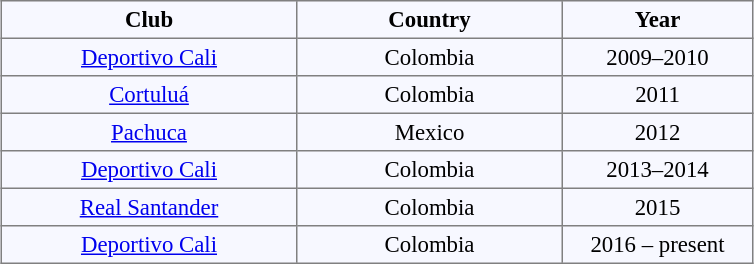<table align="center" bgcolor="#f7f8ff" border="1" cellpadding="3" cellspacing="0" class="" style="font-size: 95%; border: gray solid 1px; border-collapse: collapse;">
<tr>
<th width="190">Club</th>
<th width="170">Country</th>
<th width="120">Year</th>
</tr>
<tr align="center">
<td><a href='#'>Deportivo Cali</a></td>
<td>Colombia</td>
<td>2009–2010</td>
</tr>
<tr align="center">
<td><a href='#'>Cortuluá</a></td>
<td>Colombia</td>
<td>2011</td>
</tr>
<tr align="center">
<td><a href='#'>Pachuca</a></td>
<td>Mexico</td>
<td>2012</td>
</tr>
<tr align="center">
<td><a href='#'>Deportivo Cali</a></td>
<td>Colombia</td>
<td>2013–2014</td>
</tr>
<tr align="center">
<td><a href='#'>Real Santander</a></td>
<td>Colombia</td>
<td>2015</td>
</tr>
<tr align="center">
<td><a href='#'>Deportivo Cali</a></td>
<td>Colombia</td>
<td>2016 – present</td>
</tr>
</table>
